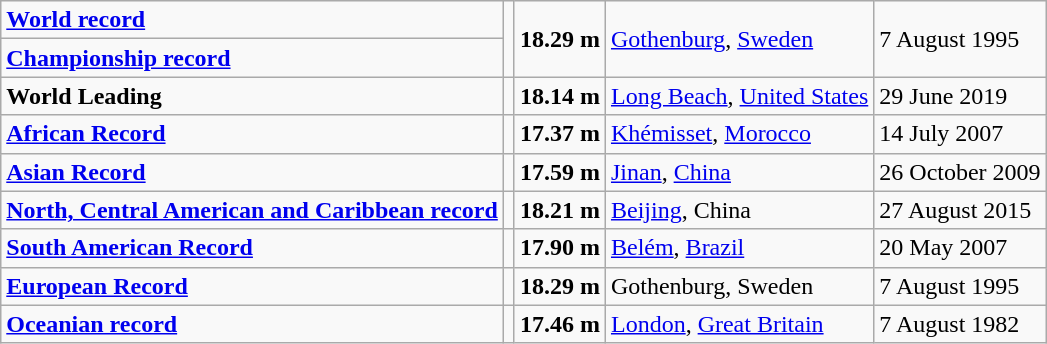<table class="wikitable">
<tr>
<td><strong><a href='#'>World record</a></strong></td>
<td rowspan=2></td>
<td rowspan=2><strong>18.29 m</strong></td>
<td rowspan=2><a href='#'>Gothenburg</a>, <a href='#'>Sweden</a></td>
<td rowspan=2>7 August 1995</td>
</tr>
<tr>
<td><strong><a href='#'>Championship record</a></strong></td>
</tr>
<tr>
<td><strong>World Leading</strong></td>
<td></td>
<td><strong>18.14 m</strong></td>
<td><a href='#'>Long Beach</a>, <a href='#'>United States</a></td>
<td>29 June 2019</td>
</tr>
<tr>
<td><strong><a href='#'>African Record</a></strong></td>
<td></td>
<td><strong>17.37 m</strong></td>
<td><a href='#'>Khémisset</a>, <a href='#'>Morocco</a></td>
<td>14 July 2007</td>
</tr>
<tr>
<td><strong><a href='#'>Asian Record</a></strong></td>
<td></td>
<td><strong>17.59 m</strong></td>
<td><a href='#'>Jinan</a>, <a href='#'>China</a></td>
<td>26 October 2009</td>
</tr>
<tr>
<td><strong><a href='#'>North, Central American and Caribbean record</a></strong></td>
<td></td>
<td><strong>18.21 m</strong></td>
<td><a href='#'>Beijing</a>, China</td>
<td>27 August 2015</td>
</tr>
<tr>
<td><strong><a href='#'>South American Record</a></strong></td>
<td></td>
<td><strong>17.90 m</strong></td>
<td><a href='#'>Belém</a>, <a href='#'>Brazil</a></td>
<td>20 May 2007</td>
</tr>
<tr>
<td><strong><a href='#'>European Record</a></strong></td>
<td></td>
<td><strong>18.29 m</strong></td>
<td>Gothenburg, Sweden</td>
<td>7 August 1995</td>
</tr>
<tr>
<td><strong><a href='#'>Oceanian record</a></strong></td>
<td></td>
<td><strong>17.46 m</strong></td>
<td><a href='#'>London</a>, <a href='#'>Great Britain</a></td>
<td>7 August 1982</td>
</tr>
</table>
